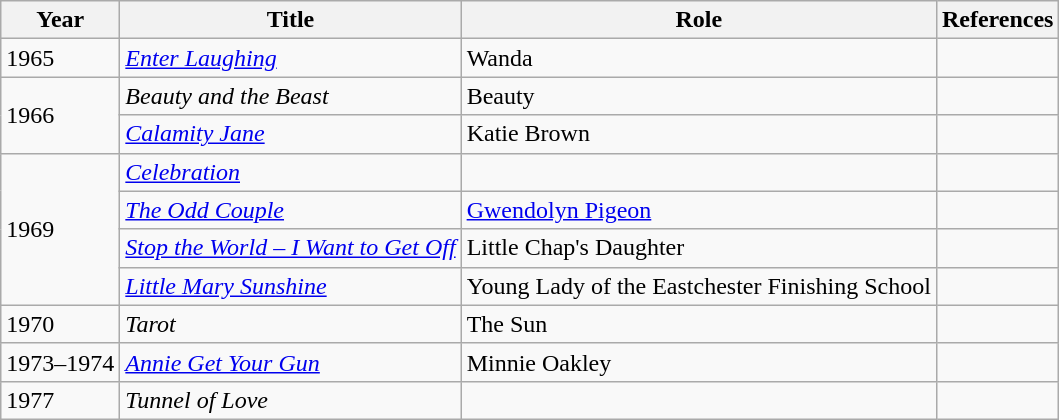<table class="wikitable sortable" style="min-width:30em">
<tr>
<th>Year</th>
<th>Title</th>
<th>Role</th>
<th>References</th>
</tr>
<tr>
<td>1965</td>
<td><em><a href='#'>Enter Laughing</a></em></td>
<td>Wanda</td>
<td></td>
</tr>
<tr>
<td rowspan=2>1966</td>
<td><em>Beauty and the Beast</em></td>
<td>Beauty</td>
<td></td>
</tr>
<tr>
<td><em><a href='#'>Calamity Jane</a></em></td>
<td>Katie Brown</td>
<td></td>
</tr>
<tr>
<td rowspan=4>1969</td>
<td><em><a href='#'>Celebration</a></em></td>
<td></td>
<td></td>
</tr>
<tr>
<td><em><a href='#'>The Odd Couple</a></em></td>
<td><a href='#'>Gwendolyn Pigeon</a></td>
<td></td>
</tr>
<tr>
<td><em><a href='#'>Stop the World – I Want to Get Off</a></em></td>
<td>Little Chap's Daughter</td>
<td></td>
</tr>
<tr>
<td><em><a href='#'>Little Mary Sunshine</a></em></td>
<td>Young Lady of the Eastchester Finishing School</td>
<td></td>
</tr>
<tr>
<td>1970</td>
<td><em>Tarot</em></td>
<td>The Sun</td>
<td></td>
</tr>
<tr>
<td>1973–1974</td>
<td><em><a href='#'>Annie Get Your Gun</a></em></td>
<td>Minnie Oakley</td>
<td></td>
</tr>
<tr>
<td>1977</td>
<td><em>Tunnel of Love</em></td>
<td></td>
<td></td>
</tr>
</table>
